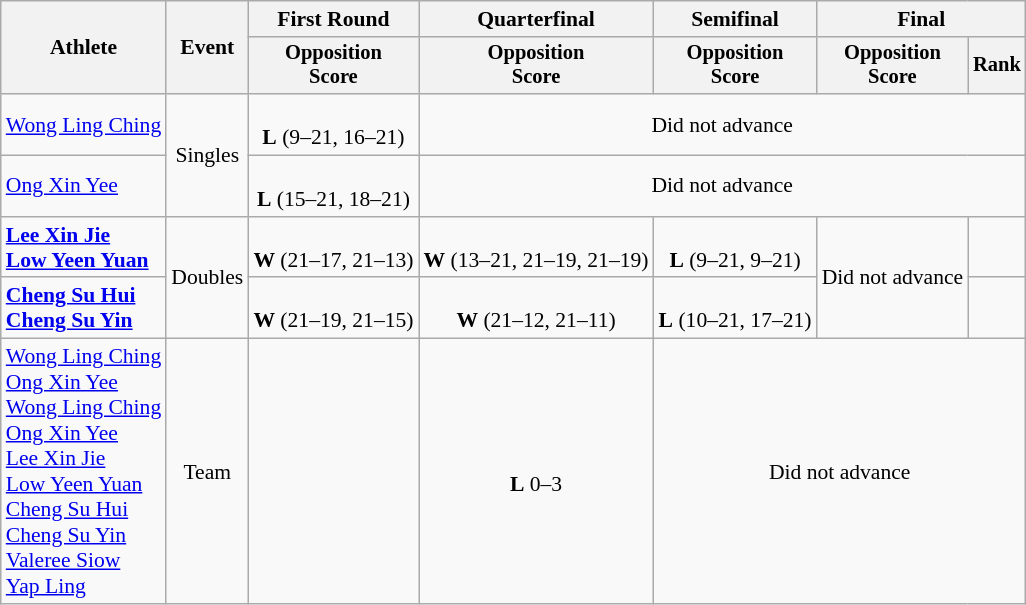<table class="wikitable" style="font-size:90%">
<tr>
<th rowspan=2>Athlete</th>
<th rowspan=2>Event</th>
<th>First Round</th>
<th>Quarterfinal</th>
<th>Semifinal</th>
<th colspan=2>Final</th>
</tr>
<tr style="font-size:95%">
<th>Opposition<br>Score</th>
<th>Opposition<br>Score</th>
<th>Opposition<br>Score</th>
<th>Opposition<br>Score</th>
<th>Rank</th>
</tr>
<tr align=center>
<td align=left><a href='#'>Wong Ling Ching</a></td>
<td rowspan=2>Singles</td>
<td><br><strong>L</strong> (9–21, 16–21)</td>
<td colspan=4>Did not advance</td>
</tr>
<tr align=center>
<td align=left><a href='#'>Ong Xin Yee</a></td>
<td><br><strong>L</strong> (15–21, 18–21)</td>
<td colspan=4>Did not advance</td>
</tr>
<tr align=center>
<td align=left><strong><a href='#'>Lee Xin Jie</a><br><a href='#'>Low Yeen Yuan</a></strong></td>
<td rowspan=2>Doubles</td>
<td><br><strong>W</strong> (21–17, 21–13)</td>
<td><br><strong>W</strong> (13–21, 21–19, 21–19)</td>
<td><br><strong>L</strong> (9–21, 9–21)</td>
<td rowspan=2>Did not advance</td>
<td></td>
</tr>
<tr align=center>
<td align=left><strong><a href='#'>Cheng Su Hui</a><br><a href='#'>Cheng Su Yin</a></strong></td>
<td><br><strong>W</strong> (21–19, 21–15)</td>
<td><br><strong>W</strong> (21–12, 21–11)</td>
<td><br><strong>L</strong> (10–21, 17–21)</td>
<td></td>
</tr>
<tr align=center>
<td align=left><a href='#'>Wong Ling Ching</a><br><a href='#'>Ong Xin Yee</a><br><a href='#'>Wong Ling Ching</a><br><a href='#'>Ong Xin Yee</a><br><a href='#'>Lee Xin Jie</a><br><a href='#'>Low Yeen Yuan</a><br><a href='#'>Cheng Su Hui</a><br><a href='#'>Cheng Su Yin</a><br><a href='#'>Valeree Siow</a><br><a href='#'>Yap Ling</a></td>
<td>Team</td>
<td></td>
<td><br><strong>L</strong> 0–3</td>
<td colspan="3">Did not advance</td>
</tr>
</table>
